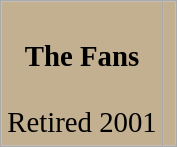<table class="wikitable" style="font-style:bold; font-size:120%; border:3px;">
<tr style="text-align:center; background:#c3b091;">
<td><br><strong>The Fans</strong><br><br><span>Retired 2001</span></td>
<td></td>
</tr>
</table>
